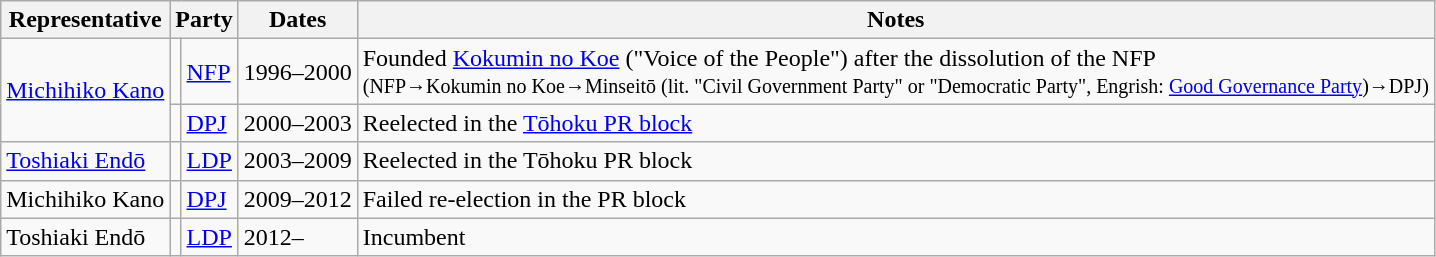<table class=wikitable>
<tr valign=bottom>
<th>Representative</th>
<th colspan="2">Party</th>
<th>Dates</th>
<th>Notes</th>
</tr>
<tr>
<td rowspan="2"><a href='#'>Michihiko Kano</a></td>
<td bgcolor=></td>
<td><a href='#'>NFP</a></td>
<td>1996–2000</td>
<td>Founded <a href='#'>Kokumin no Koe</a> ("Voice of the People") after the dissolution of the NFP<br><small>(NFP→Kokumin no Koe→Minseitō (lit. "Civil Government Party" or "Democratic Party", Engrish: <a href='#'>Good Governance Party</a>)→DPJ)</small></td>
</tr>
<tr>
<td bgcolor=></td>
<td><a href='#'>DPJ</a></td>
<td>2000–2003</td>
<td>Reelected in the <a href='#'>Tōhoku PR block</a></td>
</tr>
<tr>
<td><a href='#'>Toshiaki Endō</a></td>
<td bgcolor=></td>
<td><a href='#'>LDP</a></td>
<td>2003–2009</td>
<td>Reelected in the Tōhoku PR block</td>
</tr>
<tr>
<td>Michihiko Kano</td>
<td bgcolor=></td>
<td><a href='#'>DPJ</a></td>
<td>2009–2012</td>
<td>Failed re-election in the PR block</td>
</tr>
<tr>
<td>Toshiaki Endō</td>
<td bgcolor=></td>
<td><a href='#'>LDP</a></td>
<td>2012–</td>
<td>Incumbent</td>
</tr>
</table>
